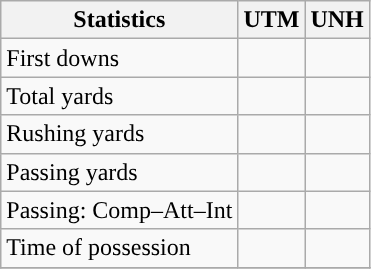<table class="wikitable" style="float: left;">
<tr>
<th>Statistics</th>
<th>UTM</th>
<th>UNH</th>
</tr>
<tr>
<td>First downs</td>
<td></td>
<td></td>
</tr>
<tr>
<td>Total yards</td>
<td></td>
<td></td>
</tr>
<tr>
<td>Rushing yards</td>
<td></td>
<td></td>
</tr>
<tr>
<td>Passing yards</td>
<td></td>
<td></td>
</tr>
<tr>
<td>Passing: Comp–Att–Int</td>
<td></td>
<td></td>
</tr>
<tr>
<td>Time of possession</td>
<td></td>
<td></td>
</tr>
<tr>
</tr>
</table>
